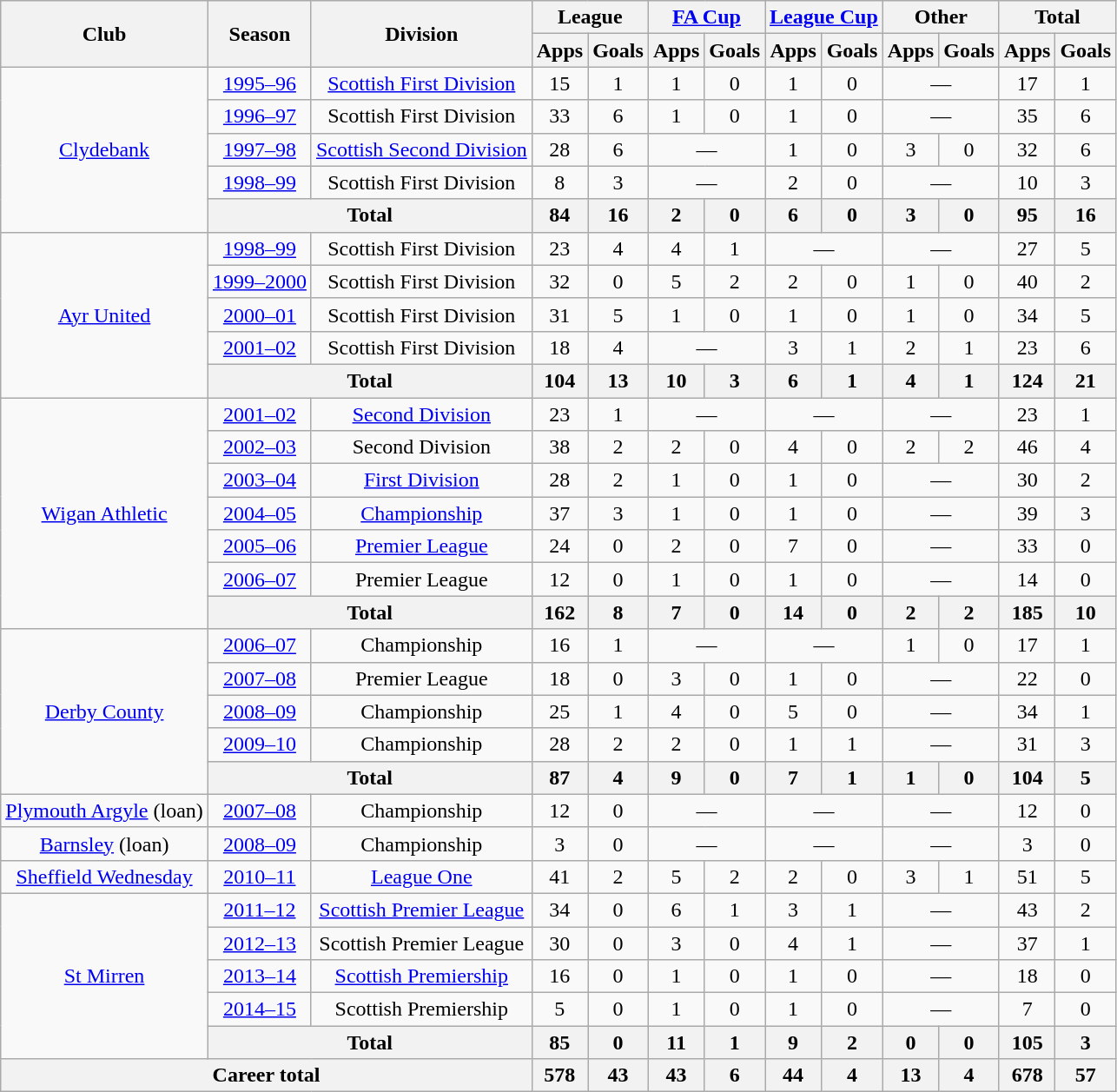<table class="wikitable" style="text-align:center">
<tr>
<th rowspan="2">Club</th>
<th rowspan="2">Season</th>
<th rowspan="2">Division</th>
<th colspan="2">League</th>
<th colspan="2"><a href='#'>FA Cup</a></th>
<th colspan="2"><a href='#'>League Cup</a></th>
<th colspan="2">Other</th>
<th colspan="2">Total</th>
</tr>
<tr>
<th>Apps</th>
<th>Goals</th>
<th>Apps</th>
<th>Goals</th>
<th>Apps</th>
<th>Goals</th>
<th>Apps</th>
<th>Goals</th>
<th>Apps</th>
<th>Goals</th>
</tr>
<tr>
<td rowspan="5"><a href='#'>Clydebank</a></td>
<td><a href='#'>1995–96</a></td>
<td><a href='#'>Scottish First Division</a></td>
<td>15</td>
<td>1</td>
<td>1</td>
<td>0</td>
<td>1</td>
<td>0</td>
<td colspan="2">—</td>
<td>17</td>
<td>1</td>
</tr>
<tr>
<td><a href='#'>1996–97</a></td>
<td>Scottish First Division</td>
<td>33</td>
<td>6</td>
<td>1</td>
<td>0</td>
<td>1</td>
<td>0</td>
<td colspan="2">—</td>
<td>35</td>
<td>6</td>
</tr>
<tr>
<td><a href='#'>1997–98</a></td>
<td><a href='#'>Scottish Second Division</a></td>
<td>28</td>
<td>6</td>
<td colspan="2">—</td>
<td>1</td>
<td>0</td>
<td>3</td>
<td>0</td>
<td>32</td>
<td>6</td>
</tr>
<tr>
<td><a href='#'>1998–99</a></td>
<td>Scottish First Division</td>
<td>8</td>
<td>3</td>
<td colspan="2">—</td>
<td>2</td>
<td>0</td>
<td colspan="2">—</td>
<td>10</td>
<td>3</td>
</tr>
<tr>
<th colspan="2">Total</th>
<th>84</th>
<th>16</th>
<th>2</th>
<th>0</th>
<th>6</th>
<th>0</th>
<th>3</th>
<th>0</th>
<th>95</th>
<th>16</th>
</tr>
<tr>
<td rowspan="5"><a href='#'>Ayr United</a></td>
<td><a href='#'>1998–99</a></td>
<td>Scottish First Division</td>
<td>23</td>
<td>4</td>
<td>4</td>
<td>1</td>
<td colspan="2">—</td>
<td colspan="2">—</td>
<td>27</td>
<td>5</td>
</tr>
<tr>
<td><a href='#'>1999–2000</a></td>
<td>Scottish First Division</td>
<td>32</td>
<td>0</td>
<td>5</td>
<td>2</td>
<td>2</td>
<td>0</td>
<td>1</td>
<td>0</td>
<td>40</td>
<td>2</td>
</tr>
<tr>
<td><a href='#'>2000–01</a></td>
<td>Scottish First Division</td>
<td>31</td>
<td>5</td>
<td>1</td>
<td>0</td>
<td>1</td>
<td>0</td>
<td>1</td>
<td>0</td>
<td>34</td>
<td>5</td>
</tr>
<tr>
<td><a href='#'>2001–02</a></td>
<td>Scottish First Division</td>
<td>18</td>
<td>4</td>
<td colspan="2">—</td>
<td>3</td>
<td>1</td>
<td>2</td>
<td>1</td>
<td>23</td>
<td>6</td>
</tr>
<tr>
<th colspan="2">Total</th>
<th>104</th>
<th>13</th>
<th>10</th>
<th>3</th>
<th>6</th>
<th>1</th>
<th>4</th>
<th>1</th>
<th>124</th>
<th>21</th>
</tr>
<tr>
<td rowspan="7"><a href='#'>Wigan Athletic</a></td>
<td><a href='#'>2001–02</a></td>
<td><a href='#'>Second Division</a></td>
<td>23</td>
<td>1</td>
<td colspan="2">—</td>
<td colspan="2">—</td>
<td colspan="2">—</td>
<td>23</td>
<td>1</td>
</tr>
<tr>
<td><a href='#'>2002–03</a></td>
<td>Second Division</td>
<td>38</td>
<td>2</td>
<td>2</td>
<td>0</td>
<td>4</td>
<td>0</td>
<td>2</td>
<td>2</td>
<td>46</td>
<td>4</td>
</tr>
<tr>
<td><a href='#'>2003–04</a></td>
<td><a href='#'>First Division</a></td>
<td>28</td>
<td>2</td>
<td>1</td>
<td>0</td>
<td>1</td>
<td>0</td>
<td colspan="2">—</td>
<td>30</td>
<td>2</td>
</tr>
<tr>
<td><a href='#'>2004–05</a></td>
<td><a href='#'>Championship</a></td>
<td>37</td>
<td>3</td>
<td>1</td>
<td>0</td>
<td>1</td>
<td>0</td>
<td colspan="2">—</td>
<td>39</td>
<td>3</td>
</tr>
<tr>
<td><a href='#'>2005–06</a></td>
<td><a href='#'>Premier League</a></td>
<td>24</td>
<td>0</td>
<td>2</td>
<td>0</td>
<td>7</td>
<td>0</td>
<td colspan="2">—</td>
<td>33</td>
<td>0</td>
</tr>
<tr>
<td><a href='#'>2006–07</a></td>
<td>Premier League</td>
<td>12</td>
<td>0</td>
<td>1</td>
<td>0</td>
<td>1</td>
<td>0</td>
<td colspan="2">—</td>
<td>14</td>
<td>0</td>
</tr>
<tr>
<th colspan="2">Total</th>
<th>162</th>
<th>8</th>
<th>7</th>
<th>0</th>
<th>14</th>
<th>0</th>
<th>2</th>
<th>2</th>
<th>185</th>
<th>10</th>
</tr>
<tr>
<td rowspan=5><a href='#'>Derby County</a></td>
<td><a href='#'>2006–07</a></td>
<td>Championship</td>
<td>16</td>
<td>1</td>
<td colspan="2">—</td>
<td colspan="2">—</td>
<td>1</td>
<td>0</td>
<td>17</td>
<td>1</td>
</tr>
<tr>
<td><a href='#'>2007–08</a></td>
<td>Premier League</td>
<td>18</td>
<td>0</td>
<td>3</td>
<td>0</td>
<td>1</td>
<td>0</td>
<td colspan="2">—</td>
<td>22</td>
<td>0</td>
</tr>
<tr>
<td><a href='#'>2008–09</a></td>
<td>Championship</td>
<td>25</td>
<td>1</td>
<td>4</td>
<td>0</td>
<td>5</td>
<td>0</td>
<td colspan="2">—</td>
<td>34</td>
<td>1</td>
</tr>
<tr>
<td><a href='#'>2009–10</a></td>
<td>Championship</td>
<td>28</td>
<td>2</td>
<td>2</td>
<td>0</td>
<td>1</td>
<td>1</td>
<td colspan="2">—</td>
<td>31</td>
<td>3</td>
</tr>
<tr>
<th colspan="2">Total</th>
<th>87</th>
<th>4</th>
<th>9</th>
<th>0</th>
<th>7</th>
<th>1</th>
<th>1</th>
<th>0</th>
<th>104</th>
<th>5</th>
</tr>
<tr>
<td><a href='#'>Plymouth Argyle</a> (loan)</td>
<td><a href='#'>2007–08</a></td>
<td>Championship</td>
<td>12</td>
<td>0</td>
<td colspan="2">—</td>
<td colspan="2">—</td>
<td colspan="2">—</td>
<td>12</td>
<td>0</td>
</tr>
<tr>
<td><a href='#'>Barnsley</a> (loan)</td>
<td><a href='#'>2008–09</a></td>
<td>Championship</td>
<td>3</td>
<td>0</td>
<td colspan="2">—</td>
<td colspan="2">—</td>
<td colspan="2">—</td>
<td>3</td>
<td>0</td>
</tr>
<tr>
<td><a href='#'>Sheffield Wednesday</a></td>
<td><a href='#'>2010–11</a></td>
<td><a href='#'>League One</a></td>
<td>41</td>
<td>2</td>
<td>5</td>
<td>2</td>
<td>2</td>
<td>0</td>
<td>3</td>
<td>1</td>
<td>51</td>
<td>5</td>
</tr>
<tr>
<td rowspan="5"><a href='#'>St Mirren</a></td>
<td><a href='#'>2011–12</a></td>
<td><a href='#'>Scottish Premier League</a></td>
<td>34</td>
<td>0</td>
<td>6</td>
<td>1</td>
<td>3</td>
<td>1</td>
<td colspan="2">—</td>
<td>43</td>
<td>2</td>
</tr>
<tr>
<td><a href='#'>2012–13</a></td>
<td>Scottish Premier League</td>
<td>30</td>
<td>0</td>
<td>3</td>
<td>0</td>
<td>4</td>
<td>1</td>
<td colspan="2">—</td>
<td>37</td>
<td>1</td>
</tr>
<tr>
<td><a href='#'>2013–14</a></td>
<td><a href='#'>Scottish Premiership</a></td>
<td>16</td>
<td>0</td>
<td>1</td>
<td>0</td>
<td>1</td>
<td>0</td>
<td colspan="2">—</td>
<td>18</td>
<td>0</td>
</tr>
<tr>
<td><a href='#'>2014–15</a></td>
<td>Scottish Premiership</td>
<td>5</td>
<td>0</td>
<td>1</td>
<td>0</td>
<td>1</td>
<td>0</td>
<td colspan="2">—</td>
<td>7</td>
<td>0</td>
</tr>
<tr>
<th colspan="2">Total</th>
<th>85</th>
<th>0</th>
<th>11</th>
<th>1</th>
<th>9</th>
<th>2</th>
<th>0</th>
<th>0</th>
<th>105</th>
<th>3</th>
</tr>
<tr>
<th colspan="3">Career total</th>
<th>578</th>
<th>43</th>
<th>43</th>
<th>6</th>
<th>44</th>
<th>4</th>
<th>13</th>
<th>4</th>
<th>678</th>
<th>57</th>
</tr>
</table>
